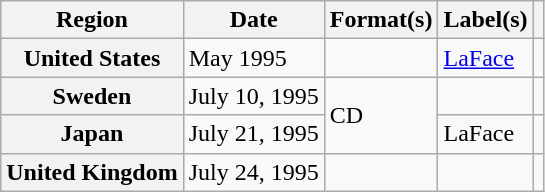<table class="wikitable plainrowheaders">
<tr>
<th scope="col">Region</th>
<th scope="col">Date</th>
<th scope="col">Format(s)</th>
<th scope="col">Label(s)</th>
<th scope="col"></th>
</tr>
<tr>
<th scope="row">United States</th>
<td>May 1995</td>
<td></td>
<td><a href='#'>LaFace</a></td>
<td></td>
</tr>
<tr>
<th scope="row">Sweden</th>
<td>July 10, 1995</td>
<td rowspan="2">CD</td>
<td></td>
<td></td>
</tr>
<tr>
<th scope="row">Japan</th>
<td>July 21, 1995</td>
<td>LaFace</td>
<td></td>
</tr>
<tr>
<th scope="row">United Kingdom</th>
<td>July 24, 1995</td>
<td></td>
<td></td>
<td></td>
</tr>
</table>
